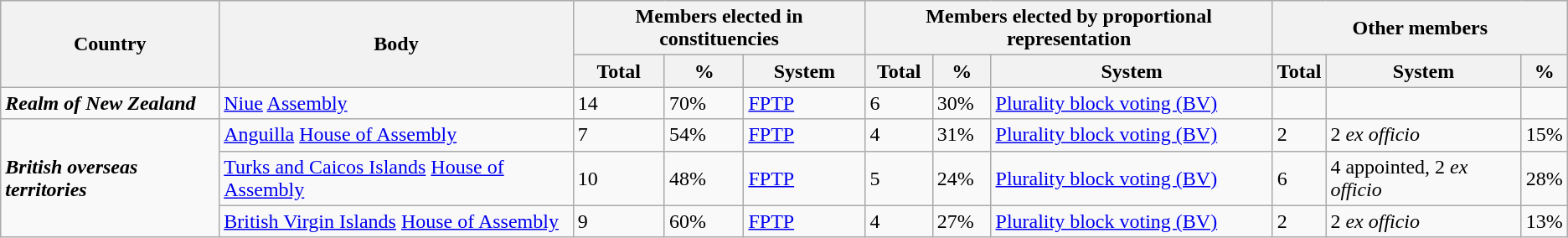<table class="wikitable">
<tr>
<th rowspan="2">Country</th>
<th rowspan="2">Body</th>
<th colspan="3">Members elected in constituencies</th>
<th colspan="3">Members elected by proportional representation</th>
<th colspan="3">Other members</th>
</tr>
<tr>
<th>Total</th>
<th>%</th>
<th>System</th>
<th>Total</th>
<th>%</th>
<th>System</th>
<th>Total</th>
<th>System</th>
<th>%</th>
</tr>
<tr>
<td><strong><em>Realm of New Zealand</em></strong></td>
<td> <a href='#'>Niue</a> <a href='#'>Assembly</a></td>
<td>14</td>
<td>70%</td>
<td><a href='#'>FPTP</a></td>
<td>6</td>
<td>30%</td>
<td><a href='#'>Plurality block voting (BV)</a></td>
<td></td>
<td></td>
<td></td>
</tr>
<tr>
<td rowspan="3"><strong><em>British overseas territories</em></strong></td>
<td> <a href='#'>Anguilla</a> <a href='#'>House of Assembly</a></td>
<td>7</td>
<td>54%</td>
<td><a href='#'>FPTP</a></td>
<td>4</td>
<td>31%</td>
<td><a href='#'>Plurality block voting (BV)</a></td>
<td>2</td>
<td>2 <em>ex officio</em></td>
<td>15%</td>
</tr>
<tr>
<td> <a href='#'>Turks and Caicos Islands</a> <a href='#'>House of Assembly</a></td>
<td>10</td>
<td>48%</td>
<td><a href='#'>FPTP</a></td>
<td>5</td>
<td>24%</td>
<td><a href='#'>Plurality block voting (BV)</a></td>
<td>6</td>
<td>4 appointed, 2 <em>ex officio</em></td>
<td>28%</td>
</tr>
<tr>
<td> <a href='#'>British Virgin Islands</a> <a href='#'>House of Assembly</a></td>
<td>9</td>
<td>60%</td>
<td><a href='#'>FPTP</a></td>
<td>4</td>
<td>27%</td>
<td><a href='#'>Plurality block voting (BV)</a></td>
<td>2</td>
<td>2 <em>ex officio</em></td>
<td>13%</td>
</tr>
</table>
